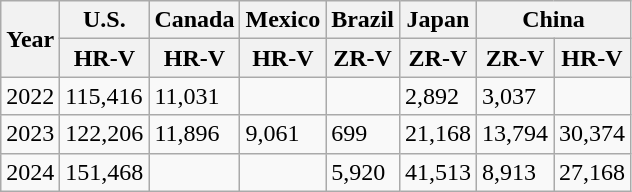<table class="wikitable">
<tr>
<th rowspan="2">Year</th>
<th>U.S.</th>
<th>Canada</th>
<th>Mexico</th>
<th>Brazil</th>
<th>Japan</th>
<th colspan="2">China</th>
</tr>
<tr>
<th>HR-V</th>
<th>HR-V</th>
<th>HR-V</th>
<th>ZR-V</th>
<th>ZR-V</th>
<th>ZR-V</th>
<th>HR-V</th>
</tr>
<tr>
<td>2022</td>
<td>115,416</td>
<td>11,031</td>
<td></td>
<td></td>
<td>2,892</td>
<td>3,037</td>
<td></td>
</tr>
<tr>
<td>2023</td>
<td>122,206</td>
<td>11,896</td>
<td>9,061</td>
<td>699</td>
<td>21,168</td>
<td>13,794</td>
<td>30,374</td>
</tr>
<tr>
<td>2024</td>
<td>151,468</td>
<td></td>
<td></td>
<td>5,920</td>
<td>41,513</td>
<td>8,913</td>
<td>27,168</td>
</tr>
</table>
